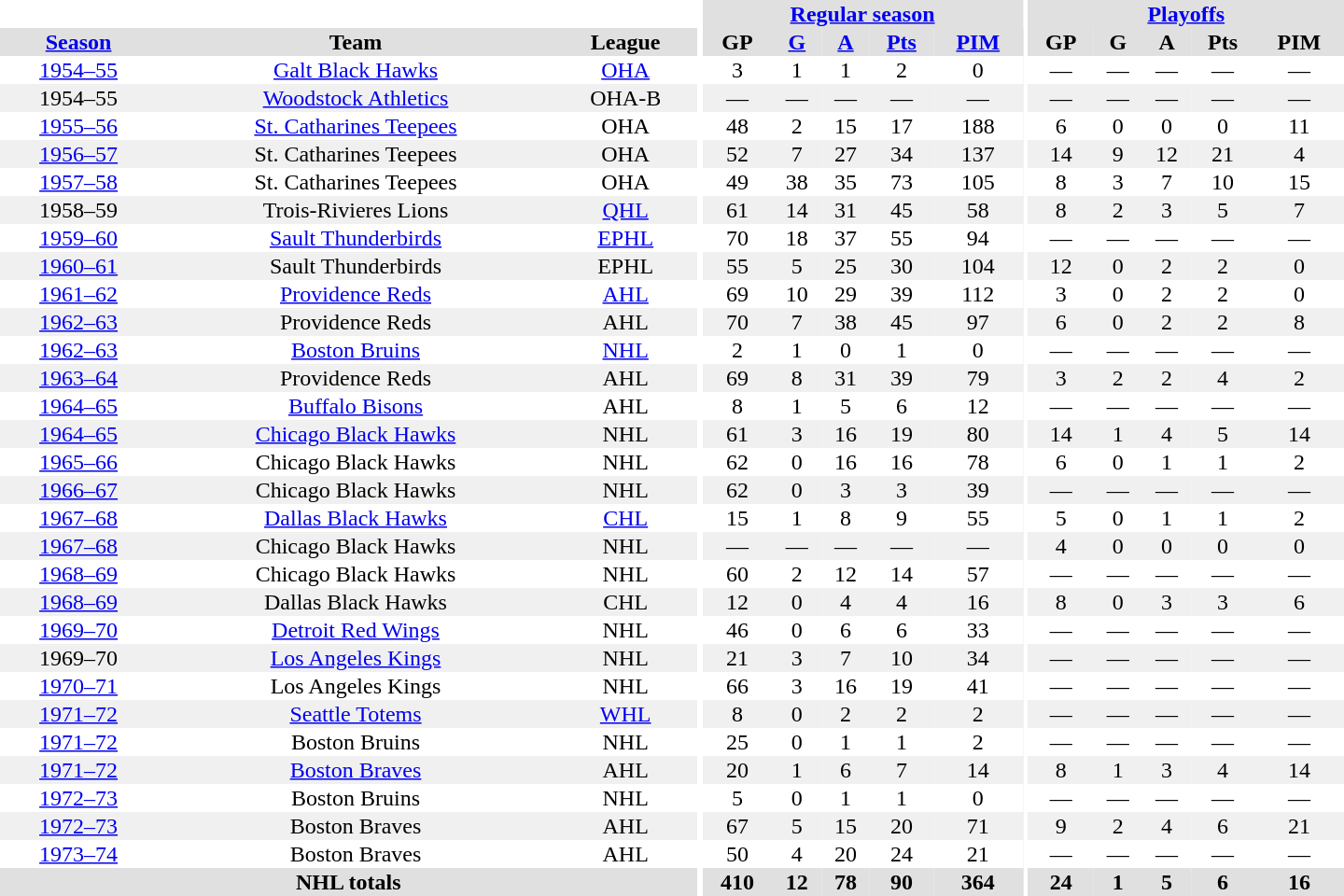<table border="0" cellpadding="1" cellspacing="0" style="text-align:center; width:60em">
<tr bgcolor="#e0e0e0">
<th colspan="3" bgcolor="#ffffff"></th>
<th rowspan="100" bgcolor="#ffffff"></th>
<th colspan="5"><a href='#'>Regular season</a></th>
<th rowspan="100" bgcolor="#ffffff"></th>
<th colspan="5"><a href='#'>Playoffs</a></th>
</tr>
<tr bgcolor="#e0e0e0">
<th><a href='#'>Season</a></th>
<th>Team</th>
<th>League</th>
<th>GP</th>
<th><a href='#'>G</a></th>
<th><a href='#'>A</a></th>
<th><a href='#'>Pts</a></th>
<th><a href='#'>PIM</a></th>
<th>GP</th>
<th>G</th>
<th>A</th>
<th>Pts</th>
<th>PIM</th>
</tr>
<tr>
<td><a href='#'>1954–55</a></td>
<td><a href='#'>Galt Black Hawks</a></td>
<td><a href='#'>OHA</a></td>
<td>3</td>
<td>1</td>
<td>1</td>
<td>2</td>
<td>0</td>
<td>—</td>
<td>—</td>
<td>—</td>
<td>—</td>
<td>—</td>
</tr>
<tr bgcolor="#f0f0f0">
<td>1954–55</td>
<td><a href='#'>Woodstock Athletics</a></td>
<td>OHA-B</td>
<td>—</td>
<td>—</td>
<td>—</td>
<td>—</td>
<td>—</td>
<td>—</td>
<td>—</td>
<td>—</td>
<td>—</td>
<td>—</td>
</tr>
<tr>
<td><a href='#'>1955–56</a></td>
<td><a href='#'>St. Catharines Teepees</a></td>
<td>OHA</td>
<td>48</td>
<td>2</td>
<td>15</td>
<td>17</td>
<td>188</td>
<td>6</td>
<td>0</td>
<td>0</td>
<td>0</td>
<td>11</td>
</tr>
<tr bgcolor="#f0f0f0">
<td><a href='#'>1956–57</a></td>
<td>St. Catharines Teepees</td>
<td>OHA</td>
<td>52</td>
<td>7</td>
<td>27</td>
<td>34</td>
<td>137</td>
<td>14</td>
<td>9</td>
<td>12</td>
<td>21</td>
<td>4</td>
</tr>
<tr>
<td><a href='#'>1957–58</a></td>
<td>St. Catharines Teepees</td>
<td>OHA</td>
<td>49</td>
<td>38</td>
<td>35</td>
<td>73</td>
<td>105</td>
<td>8</td>
<td>3</td>
<td>7</td>
<td>10</td>
<td>15</td>
</tr>
<tr bgcolor="#f0f0f0">
<td>1958–59</td>
<td>Trois-Rivieres Lions</td>
<td><a href='#'>QHL</a></td>
<td>61</td>
<td>14</td>
<td>31</td>
<td>45</td>
<td>58</td>
<td>8</td>
<td>2</td>
<td>3</td>
<td>5</td>
<td>7</td>
</tr>
<tr>
<td><a href='#'>1959–60</a></td>
<td><a href='#'>Sault Thunderbirds</a></td>
<td><a href='#'>EPHL</a></td>
<td>70</td>
<td>18</td>
<td>37</td>
<td>55</td>
<td>94</td>
<td>—</td>
<td>—</td>
<td>—</td>
<td>—</td>
<td>—</td>
</tr>
<tr bgcolor="#f0f0f0">
<td><a href='#'>1960–61</a></td>
<td>Sault Thunderbirds</td>
<td>EPHL</td>
<td>55</td>
<td>5</td>
<td>25</td>
<td>30</td>
<td>104</td>
<td>12</td>
<td>0</td>
<td>2</td>
<td>2</td>
<td>0</td>
</tr>
<tr>
<td><a href='#'>1961–62</a></td>
<td><a href='#'>Providence Reds</a></td>
<td><a href='#'>AHL</a></td>
<td>69</td>
<td>10</td>
<td>29</td>
<td>39</td>
<td>112</td>
<td>3</td>
<td>0</td>
<td>2</td>
<td>2</td>
<td>0</td>
</tr>
<tr bgcolor="#f0f0f0">
<td><a href='#'>1962–63</a></td>
<td>Providence Reds</td>
<td>AHL</td>
<td>70</td>
<td>7</td>
<td>38</td>
<td>45</td>
<td>97</td>
<td>6</td>
<td>0</td>
<td>2</td>
<td>2</td>
<td>8</td>
</tr>
<tr>
<td><a href='#'>1962–63</a></td>
<td><a href='#'>Boston Bruins</a></td>
<td><a href='#'>NHL</a></td>
<td>2</td>
<td>1</td>
<td>0</td>
<td>1</td>
<td>0</td>
<td>—</td>
<td>—</td>
<td>—</td>
<td>—</td>
<td>—</td>
</tr>
<tr bgcolor="#f0f0f0">
<td><a href='#'>1963–64</a></td>
<td>Providence Reds</td>
<td>AHL</td>
<td>69</td>
<td>8</td>
<td>31</td>
<td>39</td>
<td>79</td>
<td>3</td>
<td>2</td>
<td>2</td>
<td>4</td>
<td>2</td>
</tr>
<tr>
<td><a href='#'>1964–65</a></td>
<td><a href='#'>Buffalo Bisons</a></td>
<td>AHL</td>
<td>8</td>
<td>1</td>
<td>5</td>
<td>6</td>
<td>12</td>
<td>—</td>
<td>—</td>
<td>—</td>
<td>—</td>
<td>—</td>
</tr>
<tr bgcolor="#f0f0f0">
<td><a href='#'>1964–65</a></td>
<td><a href='#'>Chicago Black Hawks</a></td>
<td>NHL</td>
<td>61</td>
<td>3</td>
<td>16</td>
<td>19</td>
<td>80</td>
<td>14</td>
<td>1</td>
<td>4</td>
<td>5</td>
<td>14</td>
</tr>
<tr>
<td><a href='#'>1965–66</a></td>
<td>Chicago Black Hawks</td>
<td>NHL</td>
<td>62</td>
<td>0</td>
<td>16</td>
<td>16</td>
<td>78</td>
<td>6</td>
<td>0</td>
<td>1</td>
<td>1</td>
<td>2</td>
</tr>
<tr bgcolor="#f0f0f0">
<td><a href='#'>1966–67</a></td>
<td>Chicago Black Hawks</td>
<td>NHL</td>
<td>62</td>
<td>0</td>
<td>3</td>
<td>3</td>
<td>39</td>
<td>—</td>
<td>—</td>
<td>—</td>
<td>—</td>
<td>—</td>
</tr>
<tr>
<td><a href='#'>1967–68</a></td>
<td><a href='#'>Dallas Black Hawks</a></td>
<td><a href='#'>CHL</a></td>
<td>15</td>
<td>1</td>
<td>8</td>
<td>9</td>
<td>55</td>
<td>5</td>
<td>0</td>
<td>1</td>
<td>1</td>
<td>2</td>
</tr>
<tr bgcolor="#f0f0f0">
<td><a href='#'>1967–68</a></td>
<td>Chicago Black Hawks</td>
<td>NHL</td>
<td>—</td>
<td>—</td>
<td>—</td>
<td>—</td>
<td>—</td>
<td>4</td>
<td>0</td>
<td>0</td>
<td>0</td>
<td>0</td>
</tr>
<tr>
<td><a href='#'>1968–69</a></td>
<td>Chicago Black Hawks</td>
<td>NHL</td>
<td>60</td>
<td>2</td>
<td>12</td>
<td>14</td>
<td>57</td>
<td>—</td>
<td>—</td>
<td>—</td>
<td>—</td>
<td>—</td>
</tr>
<tr bgcolor="#f0f0f0">
<td><a href='#'>1968–69</a></td>
<td>Dallas Black Hawks</td>
<td>CHL</td>
<td>12</td>
<td>0</td>
<td>4</td>
<td>4</td>
<td>16</td>
<td>8</td>
<td>0</td>
<td>3</td>
<td>3</td>
<td>6</td>
</tr>
<tr>
<td><a href='#'>1969–70</a></td>
<td><a href='#'>Detroit Red Wings</a></td>
<td>NHL</td>
<td>46</td>
<td>0</td>
<td>6</td>
<td>6</td>
<td>33</td>
<td>—</td>
<td>—</td>
<td>—</td>
<td>—</td>
<td>—</td>
</tr>
<tr bgcolor="#f0f0f0">
<td>1969–70</td>
<td><a href='#'>Los Angeles Kings</a></td>
<td>NHL</td>
<td>21</td>
<td>3</td>
<td>7</td>
<td>10</td>
<td>34</td>
<td>—</td>
<td>—</td>
<td>—</td>
<td>—</td>
<td>—</td>
</tr>
<tr>
<td><a href='#'>1970–71</a></td>
<td>Los Angeles Kings</td>
<td>NHL</td>
<td>66</td>
<td>3</td>
<td>16</td>
<td>19</td>
<td>41</td>
<td>—</td>
<td>—</td>
<td>—</td>
<td>—</td>
<td>—</td>
</tr>
<tr bgcolor="#f0f0f0">
<td><a href='#'>1971–72</a></td>
<td><a href='#'>Seattle Totems</a></td>
<td><a href='#'>WHL</a></td>
<td>8</td>
<td>0</td>
<td>2</td>
<td>2</td>
<td>2</td>
<td>—</td>
<td>—</td>
<td>—</td>
<td>—</td>
<td>—</td>
</tr>
<tr>
<td><a href='#'>1971–72</a></td>
<td>Boston Bruins</td>
<td>NHL</td>
<td>25</td>
<td>0</td>
<td>1</td>
<td>1</td>
<td>2</td>
<td>—</td>
<td>—</td>
<td>—</td>
<td>—</td>
<td>—</td>
</tr>
<tr bgcolor="#f0f0f0">
<td><a href='#'>1971–72</a></td>
<td><a href='#'>Boston Braves</a></td>
<td>AHL</td>
<td>20</td>
<td>1</td>
<td>6</td>
<td>7</td>
<td>14</td>
<td>8</td>
<td>1</td>
<td>3</td>
<td>4</td>
<td>14</td>
</tr>
<tr>
<td><a href='#'>1972–73</a></td>
<td>Boston Bruins</td>
<td>NHL</td>
<td>5</td>
<td>0</td>
<td>1</td>
<td>1</td>
<td>0</td>
<td>—</td>
<td>—</td>
<td>—</td>
<td>—</td>
<td>—</td>
</tr>
<tr bgcolor="#f0f0f0">
<td><a href='#'>1972–73</a></td>
<td>Boston Braves</td>
<td>AHL</td>
<td>67</td>
<td>5</td>
<td>15</td>
<td>20</td>
<td>71</td>
<td>9</td>
<td>2</td>
<td>4</td>
<td>6</td>
<td>21</td>
</tr>
<tr>
<td><a href='#'>1973–74</a></td>
<td>Boston Braves</td>
<td>AHL</td>
<td>50</td>
<td>4</td>
<td>20</td>
<td>24</td>
<td>21</td>
<td>—</td>
<td>—</td>
<td>—</td>
<td>—</td>
<td>—</td>
</tr>
<tr bgcolor="#e0e0e0">
<th colspan="3">NHL totals</th>
<th>410</th>
<th>12</th>
<th>78</th>
<th>90</th>
<th>364</th>
<th>24</th>
<th>1</th>
<th>5</th>
<th>6</th>
<th>16</th>
</tr>
</table>
